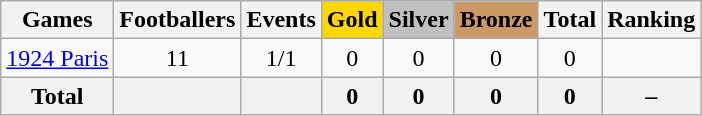<table class="wikitable sortable" style="text-align:center">
<tr>
<th>Games</th>
<th>Footballers</th>
<th>Events</th>
<th style="background-color:gold;">Gold</th>
<th style="background-color:silver;">Silver</th>
<th style="background-color:#c96;">Bronze</th>
<th>Total</th>
<th>Ranking</th>
</tr>
<tr>
<td align=left><a href='#'>1924 Paris</a></td>
<td>11</td>
<td>1/1</td>
<td>0</td>
<td>0</td>
<td>0</td>
<td>0</td>
<td></td>
</tr>
<tr>
<th>Total</th>
<th></th>
<th></th>
<th>0</th>
<th>0</th>
<th>0</th>
<th>0</th>
<th>–</th>
</tr>
</table>
